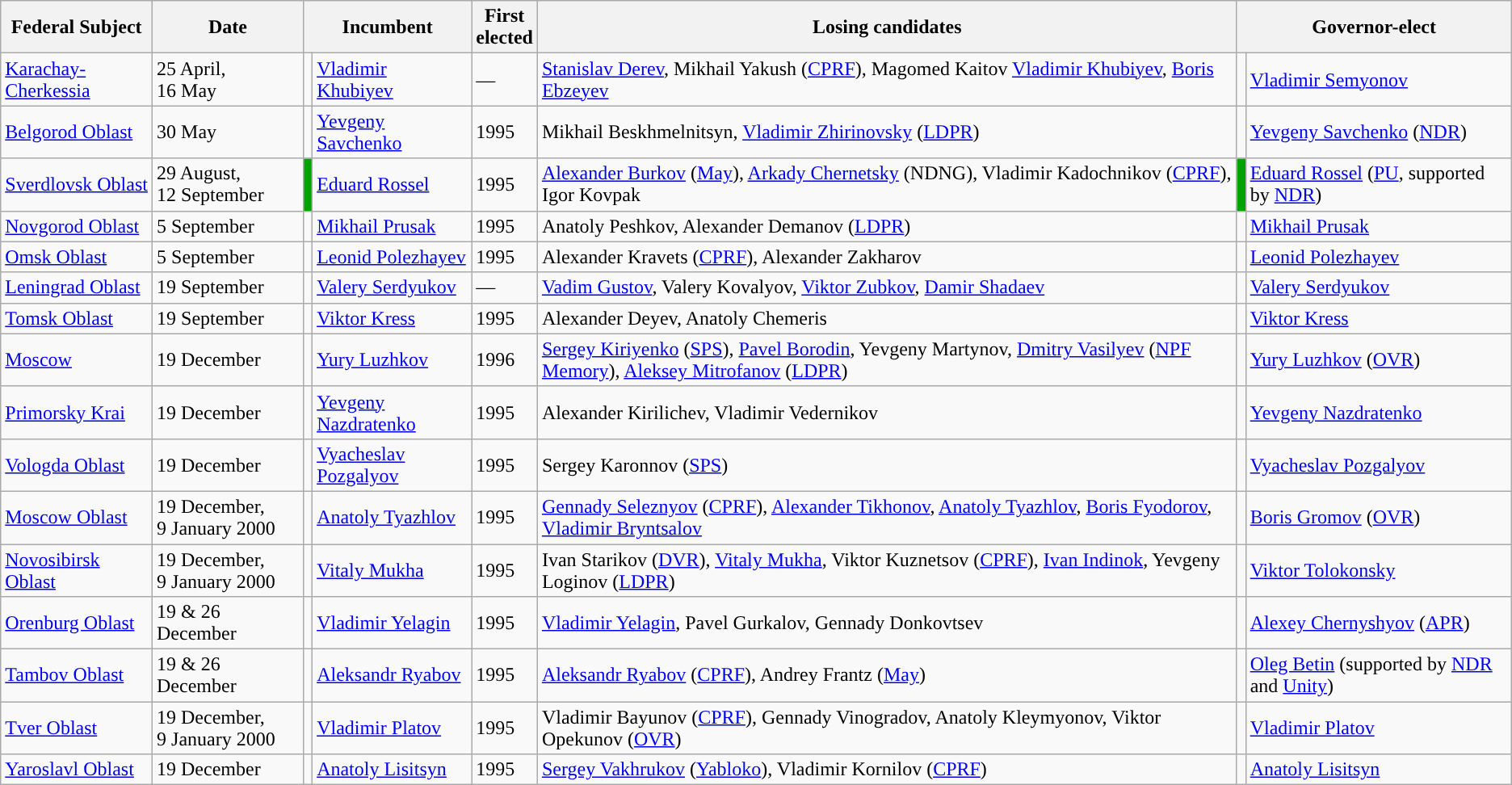<table class="wikitable sortable">
<tr>
<th>Federal Subject</th>
<th style="width: 10%">Date</th>
<th colspan = 2>Incumbent</th>
<th>First<br>elected</th>
<th>Losing candidates</th>
<th colspan = 2>Governor-elect</th>
</tr>
<tr>
<td><a href='#'>Karachay-Cherkessia</a></td>
<td>25 April,<br>16 May</td>
<td style="background:"></td>
<td><a href='#'>Vladimir Khubiyev</a></td>
<td>—</td>
<td><a href='#'>Stanislav Derev</a>, Mikhail Yakush (<a href='#'>CPRF</a>), Magomed Kaitov <a href='#'>Vladimir Khubiyev</a>, <a href='#'>Boris Ebzeyev</a></td>
<td style="background:"></td>
<td><a href='#'>Vladimir Semyonov</a></td>
</tr>
<tr>
<td><a href='#'>Belgorod Oblast</a></td>
<td>30 May</td>
<td style="background:"></td>
<td><a href='#'>Yevgeny Savchenko</a></td>
<td>1995</td>
<td>Mikhail Beskhmelnitsyn, <a href='#'>Vladimir Zhirinovsky</a> (<a href='#'>LDPR</a>)</td>
<td style="background:"></td>
<td><a href='#'>Yevgeny Savchenko</a> (<a href='#'>NDR</a>)</td>
</tr>
<tr>
<td><a href='#'>Sverdlovsk Oblast</a></td>
<td>29 August,<br>12 September</td>
<td style="background:#00A200"></td>
<td><a href='#'>Eduard Rossel</a></td>
<td>1995</td>
<td><a href='#'>Alexander Burkov</a> (<a href='#'>May</a>), <a href='#'>Arkady Chernetsky</a> (NDNG), Vladimir Kadochnikov (<a href='#'>CPRF</a>), Igor Kovpak</td>
<td style="background:#00A200"></td>
<td><a href='#'>Eduard Rossel</a> (<a href='#'>PU</a>, supported by <a href='#'>NDR</a>)</td>
</tr>
<tr>
<td><a href='#'>Novgorod Oblast</a></td>
<td>5 September</td>
<td style="background:"></td>
<td><a href='#'>Mikhail Prusak</a></td>
<td>1995</td>
<td>Anatoly Peshkov, Alexander Demanov (<a href='#'>LDPR</a>)</td>
<td style="background:"></td>
<td><a href='#'>Mikhail Prusak</a></td>
</tr>
<tr>
<td><a href='#'>Omsk Oblast</a></td>
<td>5 September</td>
<td style="background:"></td>
<td><a href='#'>Leonid Polezhayev</a></td>
<td>1995</td>
<td>Alexander Kravets (<a href='#'>CPRF</a>), Alexander Zakharov</td>
<td style="background:"></td>
<td><a href='#'>Leonid Polezhayev</a></td>
</tr>
<tr>
<td><a href='#'>Leningrad Oblast</a></td>
<td>19 September</td>
<td style="background:"></td>
<td><a href='#'>Valery Serdyukov</a></td>
<td>—</td>
<td><a href='#'>Vadim Gustov</a>, Valery Kovalyov, <a href='#'>Viktor Zubkov</a>, <a href='#'>Damir Shadaev</a></td>
<td style="background:"></td>
<td><a href='#'>Valery Serdyukov</a></td>
</tr>
<tr>
<td><a href='#'>Tomsk Oblast</a></td>
<td>19 September</td>
<td style="background:"></td>
<td><a href='#'>Viktor Kress</a></td>
<td>1995</td>
<td>Alexander Deyev, Anatoly Chemeris</td>
<td style="background:"></td>
<td><a href='#'>Viktor Kress</a></td>
</tr>
<tr>
<td><a href='#'>Moscow</a></td>
<td>19 December</td>
<td style="background:"></td>
<td><a href='#'>Yury Luzhkov</a></td>
<td>1996</td>
<td><a href='#'>Sergey Kiriyenko</a> (<a href='#'>SPS</a>), <a href='#'>Pavel Borodin</a>, Yevgeny Martynov, <a href='#'>Dmitry Vasilyev</a> (<a href='#'>NPF Memory</a>), <a href='#'>Aleksey Mitrofanov</a> (<a href='#'>LDPR</a>)</td>
<td style="background:"></td>
<td><a href='#'>Yury Luzhkov</a> (<a href='#'>OVR</a>)</td>
</tr>
<tr>
<td><a href='#'>Primorsky Krai</a></td>
<td>19 December</td>
<td style="background:"></td>
<td><a href='#'>Yevgeny Nazdratenko</a></td>
<td>1995</td>
<td>Alexander Kirilichev, Vladimir Vedernikov</td>
<td style="background:"></td>
<td><a href='#'>Yevgeny Nazdratenko</a></td>
</tr>
<tr>
<td><a href='#'>Vologda Oblast</a></td>
<td>19 December</td>
<td style="background:"></td>
<td><a href='#'>Vyacheslav Pozgalyov</a></td>
<td>1995</td>
<td>Sergey Karonnov (<a href='#'>SPS</a>)</td>
<td style="background:"></td>
<td><a href='#'>Vyacheslav Pozgalyov</a></td>
</tr>
<tr>
<td><a href='#'>Moscow Oblast</a></td>
<td>19 December,<br>9 January 2000</td>
<td style="background:"></td>
<td><a href='#'>Anatoly Tyazhlov</a></td>
<td>1995</td>
<td><a href='#'>Gennady Seleznyov</a> (<a href='#'>CPRF</a>), <a href='#'>Alexander Tikhonov</a>, <a href='#'>Anatoly Tyazhlov</a>, <a href='#'>Boris Fyodorov</a>, <a href='#'>Vladimir Bryntsalov</a></td>
<td style="background:"></td>
<td><a href='#'>Boris Gromov</a> (<a href='#'>OVR</a>)</td>
</tr>
<tr>
<td><a href='#'>Novosibirsk Oblast</a></td>
<td>19 December,<br>9 January 2000</td>
<td style="background:"></td>
<td><a href='#'>Vitaly Mukha</a></td>
<td>1995</td>
<td>Ivan Starikov (<a href='#'>DVR</a>), <a href='#'>Vitaly Mukha</a>, Viktor Kuznetsov (<a href='#'>CPRF</a>), <a href='#'>Ivan Indinok</a>, Yevgeny Loginov (<a href='#'>LDPR</a>)</td>
<td style="background:"></td>
<td><a href='#'>Viktor Tolokonsky</a></td>
</tr>
<tr>
<td><a href='#'>Orenburg Oblast</a></td>
<td>19 & 26 December</td>
<td style="background:"></td>
<td><a href='#'>Vladimir Yelagin</a></td>
<td>1995</td>
<td><a href='#'>Vladimir Yelagin</a>, Pavel Gurkalov, Gennady Donkovtsev</td>
<td style="background:"></td>
<td><a href='#'>Alexey Chernyshyov</a> (<a href='#'>APR</a>)</td>
</tr>
<tr>
<td><a href='#'>Tambov Oblast</a></td>
<td>19 & 26 December</td>
<td style="background:"></td>
<td><a href='#'>Aleksandr Ryabov</a></td>
<td>1995</td>
<td><a href='#'>Aleksandr Ryabov</a> (<a href='#'>CPRF</a>), Andrey Frantz (<a href='#'>May</a>)</td>
<td style="background:"></td>
<td><a href='#'>Oleg Betin</a> (supported by <a href='#'>NDR</a> and <a href='#'>Unity</a>)</td>
</tr>
<tr>
<td><a href='#'>Tver Oblast</a></td>
<td>19 December,<br>9 January 2000</td>
<td style="background:"></td>
<td><a href='#'>Vladimir Platov</a></td>
<td>1995</td>
<td>Vladimir Bayunov (<a href='#'>CPRF</a>), Gennady Vinogradov, Anatoly Kleymyonov, Viktor Opekunov (<a href='#'>OVR</a>)</td>
<td style="background:"></td>
<td><a href='#'>Vladimir Platov</a></td>
</tr>
<tr>
<td><a href='#'>Yaroslavl Oblast</a></td>
<td>19 December</td>
<td style="background:"></td>
<td><a href='#'>Anatoly Lisitsyn</a></td>
<td>1995</td>
<td><a href='#'>Sergey Vakhrukov</a> (<a href='#'>Yabloko</a>), Vladimir Kornilov (<a href='#'>CPRF</a>)</td>
<td style="background:"></td>
<td><a href='#'>Anatoly Lisitsyn</a></td>
</tr>
</table>
